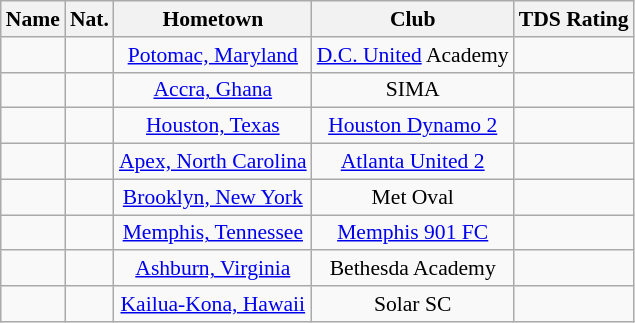<table class="wikitable" style="font-size:90%; text-align:center;" border="1">
<tr>
<th>Name</th>
<th>Nat.</th>
<th>Hometown</th>
<th>Club</th>
<th>TDS Rating</th>
</tr>
<tr>
<td></td>
<td></td>
<td><a href='#'>Potomac, Maryland</a></td>
<td><a href='#'>D.C. United</a> Academy</td>
<td></td>
</tr>
<tr>
<td></td>
<td></td>
<td><a href='#'>Accra, Ghana</a></td>
<td>SIMA</td>
<td></td>
</tr>
<tr>
<td></td>
<td></td>
<td><a href='#'>Houston, Texas</a></td>
<td><a href='#'>Houston Dynamo 2</a></td>
<td></td>
</tr>
<tr>
<td></td>
<td></td>
<td><a href='#'>Apex, North Carolina</a></td>
<td><a href='#'>Atlanta United 2</a></td>
<td></td>
</tr>
<tr>
<td></td>
<td></td>
<td><a href='#'>Brooklyn, New York</a></td>
<td>Met Oval</td>
<td></td>
</tr>
<tr>
<td></td>
<td></td>
<td><a href='#'>Memphis, Tennessee</a></td>
<td><a href='#'>Memphis 901 FC</a></td>
<td></td>
</tr>
<tr>
<td></td>
<td></td>
<td><a href='#'>Ashburn, Virginia</a></td>
<td>Bethesda Academy</td>
<td></td>
</tr>
<tr>
<td></td>
<td></td>
<td><a href='#'>Kailua-Kona, Hawaii</a></td>
<td>Solar SC</td>
<td></td>
</tr>
</table>
